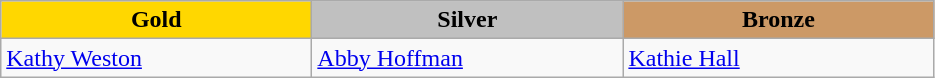<table class="wikitable" style="text-align:left">
<tr align="center">
<td width=200 bgcolor=gold><strong>Gold</strong></td>
<td width=200 bgcolor=silver><strong>Silver</strong></td>
<td width=200 bgcolor=CC9966><strong>Bronze</strong></td>
</tr>
<tr>
<td><a href='#'>Kathy Weston</a><br><em></em></td>
<td><a href='#'>Abby Hoffman</a><br><em></em></td>
<td><a href='#'>Kathie Hall</a><br><em></em></td>
</tr>
</table>
